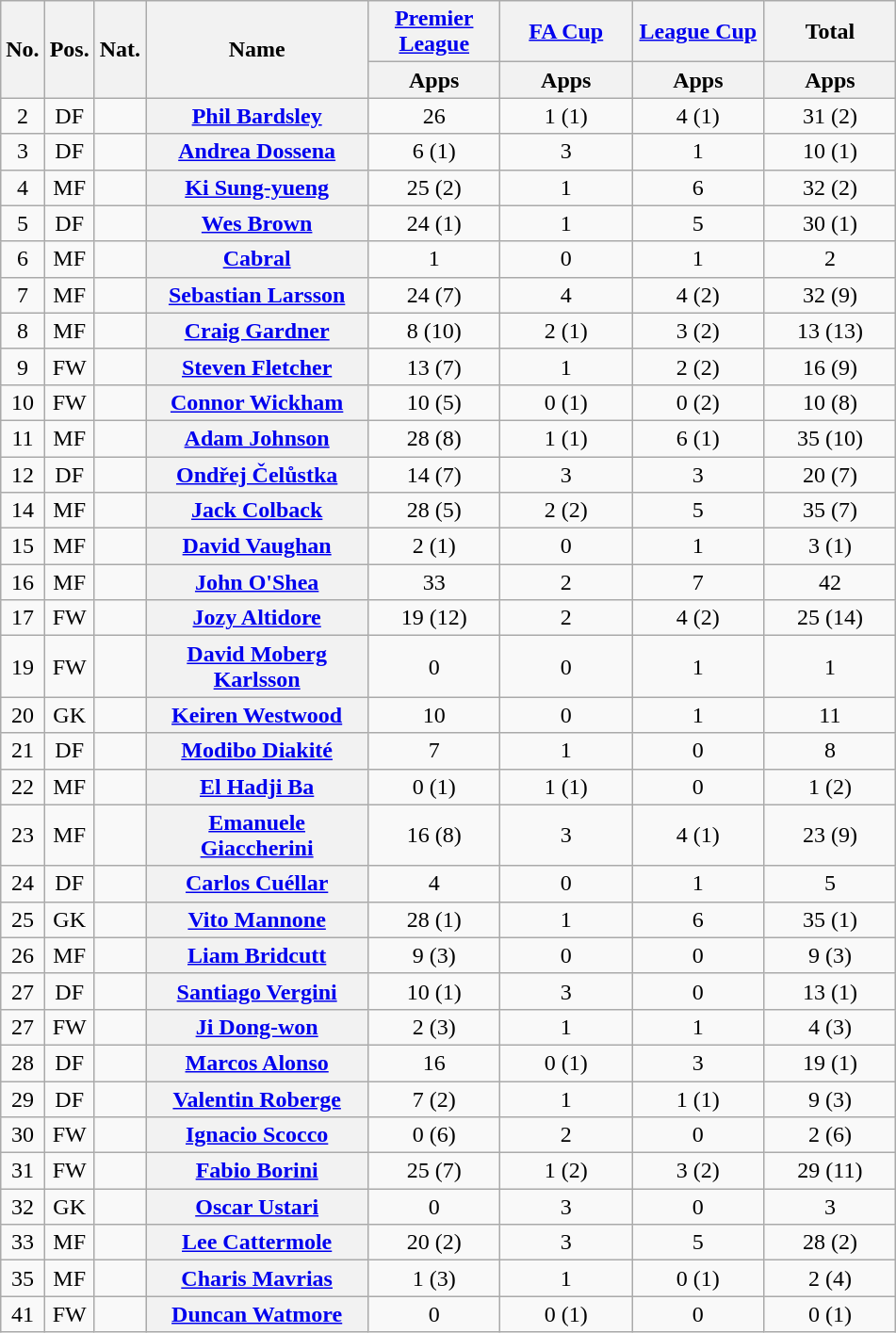<table class="wikitable plainrowheaders" style="text-align:center">
<tr>
<th rowspan="2">No.</th>
<th rowspan="2">Pos.</th>
<th rowspan="2">Nat.</th>
<th rowspan="2" style="width:150px;">Name</th>
<th colspan="1" style="width:86px;"><a href='#'>Premier League</a></th>
<th colspan="1" style="width:86px;"><a href='#'>FA Cup</a></th>
<th colspan="1" style="width:86px;"><a href='#'>League Cup</a></th>
<th colspan="1" style="width:86px;">Total</th>
</tr>
<tr>
<th>Apps</th>
<th>Apps</th>
<th>Apps</th>
<th>Apps</th>
</tr>
<tr>
<td>2</td>
<td>DF</td>
<td></td>
<th scope="row"><a href='#'>Phil Bardsley</a></th>
<td>26</td>
<td>1 (1)</td>
<td>4 (1)</td>
<td>31 (2)</td>
</tr>
<tr>
<td>3</td>
<td>DF</td>
<td></td>
<th scope="row"><a href='#'>Andrea Dossena</a></th>
<td>6 (1)</td>
<td>3</td>
<td>1</td>
<td>10 (1)</td>
</tr>
<tr>
<td>4</td>
<td>MF</td>
<td></td>
<th scope="row"><a href='#'>Ki Sung-yueng</a></th>
<td>25 (2)</td>
<td>1</td>
<td>6</td>
<td>32 (2)</td>
</tr>
<tr>
<td>5</td>
<td>DF</td>
<td></td>
<th scope="row"><a href='#'>Wes Brown</a></th>
<td>24 (1)</td>
<td>1</td>
<td>5</td>
<td>30 (1)</td>
</tr>
<tr>
<td>6</td>
<td>MF</td>
<td></td>
<th scope="row"><a href='#'>Cabral</a></th>
<td>1</td>
<td>0</td>
<td>1</td>
<td>2</td>
</tr>
<tr>
<td>7</td>
<td>MF</td>
<td></td>
<th scope="row"><a href='#'>Sebastian Larsson</a></th>
<td>24 (7)</td>
<td>4</td>
<td>4 (2)</td>
<td>32 (9)</td>
</tr>
<tr>
<td>8</td>
<td>MF</td>
<td></td>
<th scope="row"><a href='#'>Craig Gardner</a></th>
<td>8 (10)</td>
<td>2 (1)</td>
<td>3 (2)</td>
<td>13 (13)</td>
</tr>
<tr>
<td>9</td>
<td>FW</td>
<td></td>
<th scope="row"><a href='#'>Steven Fletcher</a></th>
<td>13 (7)</td>
<td>1</td>
<td>2 (2)</td>
<td>16 (9)</td>
</tr>
<tr>
<td>10</td>
<td>FW</td>
<td></td>
<th scope="row"><a href='#'>Connor Wickham</a></th>
<td>10 (5)</td>
<td>0 (1)</td>
<td>0 (2)</td>
<td>10 (8)</td>
</tr>
<tr>
<td>11</td>
<td>MF</td>
<td></td>
<th scope="row"><a href='#'>Adam Johnson</a></th>
<td>28 (8)</td>
<td>1 (1)</td>
<td>6 (1)</td>
<td>35 (10)</td>
</tr>
<tr>
<td>12</td>
<td>DF</td>
<td></td>
<th scope="row"><a href='#'>Ondřej Čelůstka</a></th>
<td>14 (7)</td>
<td>3</td>
<td>3</td>
<td>20 (7)</td>
</tr>
<tr>
<td>14</td>
<td>MF</td>
<td></td>
<th scope="row"><a href='#'>Jack Colback</a></th>
<td>28 (5)</td>
<td>2 (2)</td>
<td>5</td>
<td>35 (7)</td>
</tr>
<tr>
<td>15</td>
<td>MF</td>
<td></td>
<th scope="row"><a href='#'>David Vaughan</a></th>
<td>2 (1)</td>
<td>0</td>
<td>1</td>
<td>3 (1)</td>
</tr>
<tr>
<td>16</td>
<td>MF</td>
<td></td>
<th scope="row"><a href='#'>John O'Shea</a></th>
<td>33</td>
<td>2</td>
<td>7</td>
<td>42</td>
</tr>
<tr>
<td>17</td>
<td>FW</td>
<td></td>
<th scope="row"><a href='#'>Jozy Altidore</a></th>
<td>19 (12)</td>
<td>2</td>
<td>4 (2)</td>
<td>25 (14)</td>
</tr>
<tr>
<td>19</td>
<td>FW</td>
<td></td>
<th scope="row"><a href='#'>David Moberg Karlsson</a></th>
<td>0</td>
<td>0</td>
<td>1</td>
<td>1</td>
</tr>
<tr>
<td>20</td>
<td>GK</td>
<td></td>
<th scope="row"><a href='#'>Keiren Westwood</a></th>
<td>10</td>
<td>0</td>
<td>1</td>
<td>11</td>
</tr>
<tr>
<td>21</td>
<td>DF</td>
<td></td>
<th scope="row"><a href='#'>Modibo Diakité</a></th>
<td>7</td>
<td>1</td>
<td>0</td>
<td>8</td>
</tr>
<tr>
<td>22</td>
<td>MF</td>
<td></td>
<th scope="row"><a href='#'>El Hadji Ba</a></th>
<td>0 (1)</td>
<td>1 (1)</td>
<td>0</td>
<td>1 (2)</td>
</tr>
<tr>
<td>23</td>
<td>MF</td>
<td></td>
<th scope="row"><a href='#'>Emanuele Giaccherini</a></th>
<td>16 (8)</td>
<td>3</td>
<td>4 (1)</td>
<td>23 (9)</td>
</tr>
<tr>
<td>24</td>
<td>DF</td>
<td></td>
<th scope="row"><a href='#'>Carlos Cuéllar</a></th>
<td>4</td>
<td>0</td>
<td>1</td>
<td>5</td>
</tr>
<tr>
<td>25</td>
<td>GK</td>
<td></td>
<th scope="row"><a href='#'>Vito Mannone</a></th>
<td>28 (1)</td>
<td>1</td>
<td>6</td>
<td>35 (1)</td>
</tr>
<tr>
<td>26</td>
<td>MF</td>
<td></td>
<th scope="row"><a href='#'>Liam Bridcutt</a></th>
<td>9 (3)</td>
<td>0</td>
<td>0</td>
<td>9 (3)</td>
</tr>
<tr>
<td>27</td>
<td>DF</td>
<td></td>
<th scope="row"><a href='#'>Santiago Vergini</a></th>
<td>10 (1)</td>
<td>3</td>
<td>0</td>
<td>13 (1)</td>
</tr>
<tr>
<td>27</td>
<td>FW</td>
<td></td>
<th scope="row"><a href='#'>Ji Dong-won</a></th>
<td>2 (3)</td>
<td>1</td>
<td>1</td>
<td>4 (3)</td>
</tr>
<tr>
<td>28</td>
<td>DF</td>
<td></td>
<th scope="row"><a href='#'>Marcos Alonso</a></th>
<td>16</td>
<td>0 (1)</td>
<td>3</td>
<td>19 (1)</td>
</tr>
<tr>
<td>29</td>
<td>DF</td>
<td></td>
<th scope="row"><a href='#'>Valentin Roberge</a></th>
<td>7 (2)</td>
<td>1</td>
<td>1 (1)</td>
<td>9 (3)</td>
</tr>
<tr>
<td>30</td>
<td>FW</td>
<td></td>
<th scope="row"><a href='#'>Ignacio Scocco</a></th>
<td>0 (6)</td>
<td>2</td>
<td>0</td>
<td>2 (6)</td>
</tr>
<tr>
<td>31</td>
<td>FW</td>
<td></td>
<th scope="row"><a href='#'>Fabio Borini</a></th>
<td>25 (7)</td>
<td>1 (2)</td>
<td>3 (2)</td>
<td>29 (11)</td>
</tr>
<tr>
<td>32</td>
<td>GK</td>
<td></td>
<th scope="row"><a href='#'>Oscar Ustari</a></th>
<td>0</td>
<td>3</td>
<td>0</td>
<td>3</td>
</tr>
<tr>
<td>33</td>
<td>MF</td>
<td></td>
<th scope="row"><a href='#'>Lee Cattermole</a></th>
<td>20 (2)</td>
<td>3</td>
<td>5</td>
<td>28 (2)</td>
</tr>
<tr>
<td>35</td>
<td>MF</td>
<td></td>
<th scope="row"><a href='#'>Charis Mavrias</a></th>
<td>1 (3)</td>
<td>1</td>
<td>0 (1)</td>
<td>2 (4)</td>
</tr>
<tr>
<td>41</td>
<td>FW</td>
<td></td>
<th scope="row"><a href='#'>Duncan Watmore</a></th>
<td>0</td>
<td>0 (1)</td>
<td>0</td>
<td>0 (1)</td>
</tr>
</table>
